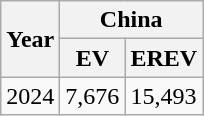<table class="wikitable">
<tr>
<th rowspan="2">Year</th>
<th colspan="2">China</th>
</tr>
<tr>
<th>EV</th>
<th>EREV</th>
</tr>
<tr>
<td>2024</td>
<td>7,676</td>
<td>15,493</td>
</tr>
</table>
